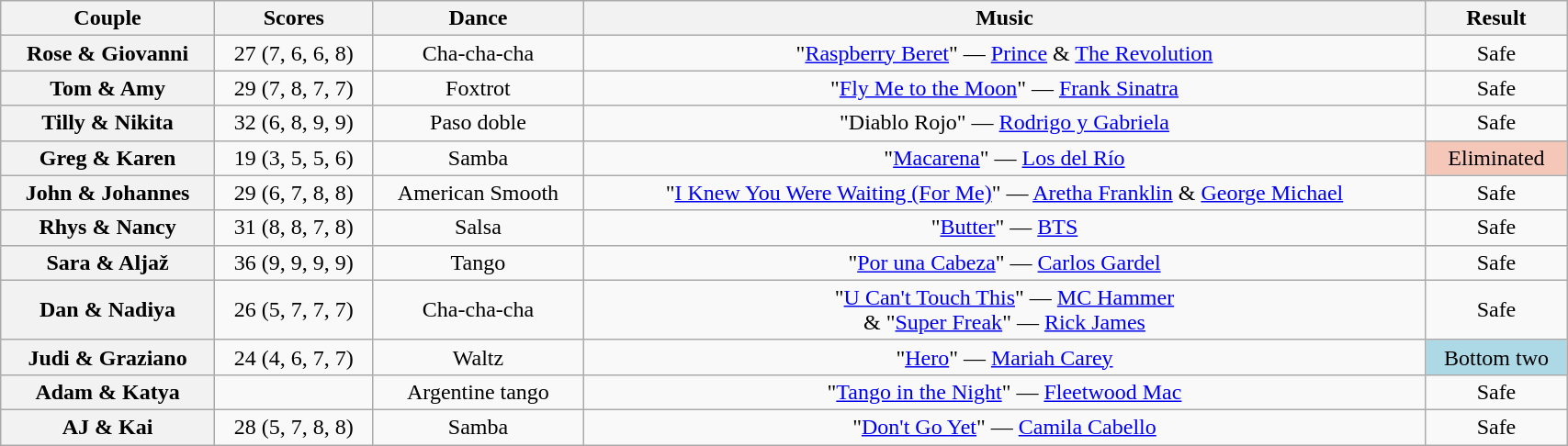<table class="wikitable sortable" style="text-align:center; width: 90%">
<tr>
<th scope="col">Couple</th>
<th scope="col">Scores</th>
<th scope="col" class="unsortable">Dance</th>
<th scope="col" class="unsortable">Music</th>
<th scope="col" class="unsortable">Result</th>
</tr>
<tr>
<th scope="row">Rose & Giovanni</th>
<td>27 (7, 6, 6, 8)</td>
<td>Cha-cha-cha</td>
<td>"<a href='#'>Raspberry Beret</a>" — <a href='#'>Prince</a> & <a href='#'>The Revolution</a></td>
<td>Safe</td>
</tr>
<tr>
<th scope="row">Tom & Amy</th>
<td>29 (7, 8, 7, 7)</td>
<td>Foxtrot</td>
<td>"<a href='#'>Fly Me to the Moon</a>" — <a href='#'>Frank Sinatra</a></td>
<td>Safe</td>
</tr>
<tr>
<th scope="row">Tilly & Nikita</th>
<td>32 (6, 8, 9, 9)</td>
<td>Paso doble</td>
<td>"Diablo Rojo" — <a href='#'>Rodrigo y Gabriela</a></td>
<td>Safe</td>
</tr>
<tr>
<th scope="row">Greg & Karen</th>
<td>19 (3, 5, 5, 6)</td>
<td>Samba</td>
<td>"<a href='#'>Macarena</a>" — <a href='#'>Los del Río</a></td>
<td bgcolor="f4c7b8">Eliminated</td>
</tr>
<tr>
<th scope="row">John & Johannes</th>
<td>29 (6, 7, 8, 8)</td>
<td>American Smooth</td>
<td>"<a href='#'>I Knew You Were Waiting (For Me)</a>" — <a href='#'>Aretha Franklin</a> & <a href='#'>George Michael</a></td>
<td>Safe</td>
</tr>
<tr>
<th scope="row">Rhys & Nancy</th>
<td>31 (8, 8, 7, 8)</td>
<td>Salsa</td>
<td>"<a href='#'>Butter</a>" — <a href='#'>BTS</a></td>
<td>Safe</td>
</tr>
<tr>
<th scope="row">Sara & Aljaž</th>
<td>36 (9, 9, 9, 9)</td>
<td>Tango</td>
<td>"<a href='#'>Por una Cabeza</a>" — <a href='#'>Carlos Gardel</a></td>
<td>Safe</td>
</tr>
<tr>
<th scope="row">Dan & Nadiya</th>
<td>26 (5, 7, 7, 7)</td>
<td>Cha-cha-cha</td>
<td>"<a href='#'>U Can't Touch This</a>" — <a href='#'>MC Hammer</a><br>& "<a href='#'>Super Freak</a>" — <a href='#'>Rick James</a></td>
<td>Safe</td>
</tr>
<tr>
<th scope="row">Judi & Graziano</th>
<td>24 (4, 6, 7, 7)</td>
<td>Waltz</td>
<td>"<a href='#'>Hero</a>" — <a href='#'>Mariah Carey</a></td>
<td bgcolor="lightblue">Bottom two</td>
</tr>
<tr>
<th scope="row">Adam & Katya</th>
<td></td>
<td>Argentine tango</td>
<td>"<a href='#'>Tango in the Night</a>" — <a href='#'>Fleetwood Mac</a></td>
<td>Safe</td>
</tr>
<tr>
<th scope="row">AJ & Kai</th>
<td>28 (5, 7, 8, 8)</td>
<td>Samba</td>
<td>"<a href='#'>Don't Go Yet</a>" — <a href='#'>Camila Cabello</a></td>
<td>Safe</td>
</tr>
</table>
